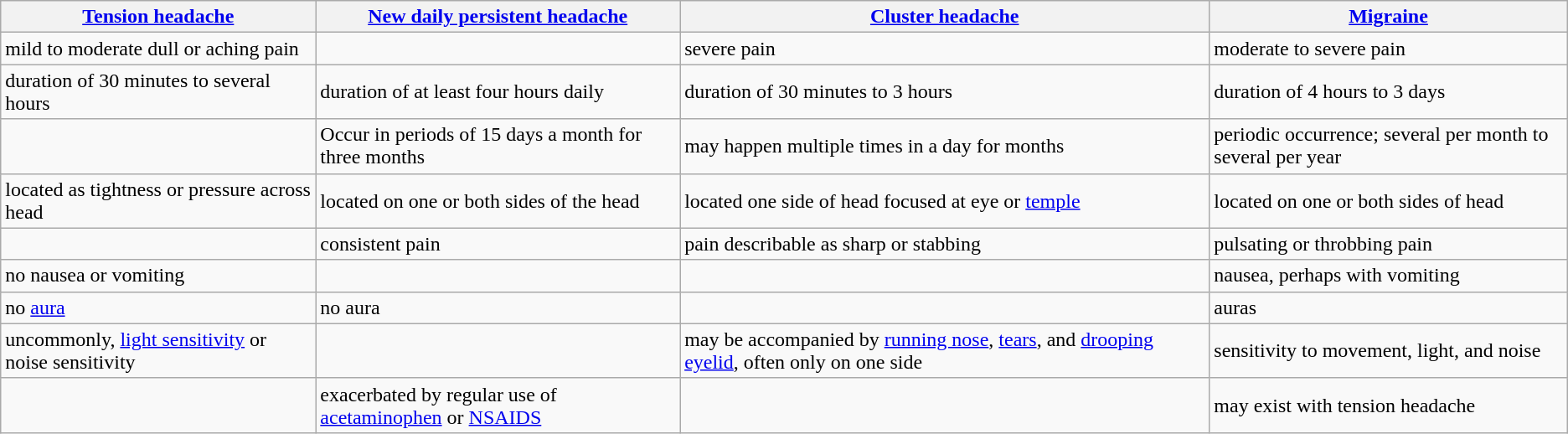<table border="1" class="wikitable">
<tr>
<th><a href='#'>Tension headache</a></th>
<th><a href='#'>New daily persistent headache</a></th>
<th><a href='#'>Cluster headache</a></th>
<th><a href='#'>Migraine</a></th>
</tr>
<tr>
<td>mild to moderate dull or aching pain</td>
<td></td>
<td>severe pain</td>
<td>moderate to severe pain</td>
</tr>
<tr>
<td>duration of 30 minutes to several hours</td>
<td>duration of at least four hours daily</td>
<td>duration of 30 minutes to 3 hours</td>
<td>duration of 4 hours to 3 days</td>
</tr>
<tr>
<td></td>
<td>Occur in periods of 15 days a month for three months</td>
<td>may happen multiple times in a day for months</td>
<td>periodic occurrence; several per month to several per year</td>
</tr>
<tr>
<td>located as tightness or pressure across head</td>
<td>located on one or both sides of the head</td>
<td>located one side of head focused at eye or <a href='#'>temple</a></td>
<td>located on one or both sides of head</td>
</tr>
<tr>
<td></td>
<td>consistent pain</td>
<td>pain describable as sharp or stabbing</td>
<td>pulsating or throbbing pain</td>
</tr>
<tr>
<td>no nausea or vomiting</td>
<td></td>
<td></td>
<td>nausea, perhaps with vomiting</td>
</tr>
<tr>
<td>no <a href='#'>aura</a></td>
<td>no aura</td>
<td></td>
<td>auras</td>
</tr>
<tr>
<td>uncommonly, <a href='#'>light sensitivity</a> or noise sensitivity</td>
<td></td>
<td>may be accompanied by <a href='#'>running nose</a>, <a href='#'>tears</a>, and <a href='#'>drooping eyelid</a>, often only on one side</td>
<td>sensitivity to movement, light, and noise</td>
</tr>
<tr>
<td></td>
<td>exacerbated by regular use of <a href='#'>acetaminophen</a> or <a href='#'>NSAIDS</a></td>
<td></td>
<td>may exist with tension headache</td>
</tr>
</table>
